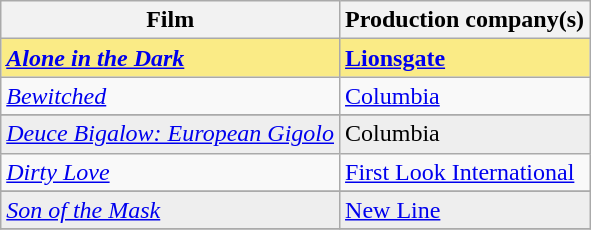<table class="wikitable">
<tr>
<th>Film</th>
<th>Production company(s)</th>
</tr>
<tr style="background:#FAEB86">
<td><strong><em><a href='#'>Alone in the Dark</a></em></strong></td>
<td><strong><a href='#'>Lionsgate</a></strong></td>
</tr>
<tr>
<td><em><a href='#'>Bewitched</a></em></td>
<td><a href='#'>Columbia</a></td>
</tr>
<tr>
</tr>
<tr style="background:#eee;">
<td><em><a href='#'>Deuce Bigalow: European Gigolo</a></em></td>
<td>Columbia</td>
</tr>
<tr>
<td><em><a href='#'>Dirty Love</a></em></td>
<td><a href='#'>First Look International</a></td>
</tr>
<tr>
</tr>
<tr style="background:#eee;">
<td><em><a href='#'>Son of the Mask</a></em></td>
<td><a href='#'>New Line</a></td>
</tr>
<tr>
</tr>
</table>
